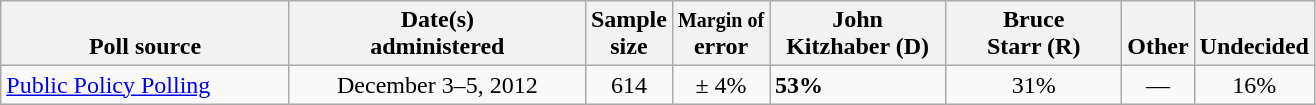<table class="wikitable">
<tr valign= bottom>
<th style="width:185px;">Poll source</th>
<th style="width:190px;">Date(s)<br>administered</th>
<th class=small>Sample<br>size</th>
<th><small>Margin of</small><br>error</th>
<th style="width:110px;">John<br>Kitzhaber (D)</th>
<th style="width:110px;">Bruce<br>Starr (R)</th>
<th style="width:40px;">Other</th>
<th style="width:40px;">Undecided</th>
</tr>
<tr>
<td><a href='#'>Public Policy Polling</a></td>
<td align=center>December 3–5, 2012</td>
<td align=center>614</td>
<td align=center>± 4%</td>
<td><strong>53%</strong></td>
<td align=center>31%</td>
<td align=center>—</td>
<td align=center>16%</td>
</tr>
</table>
